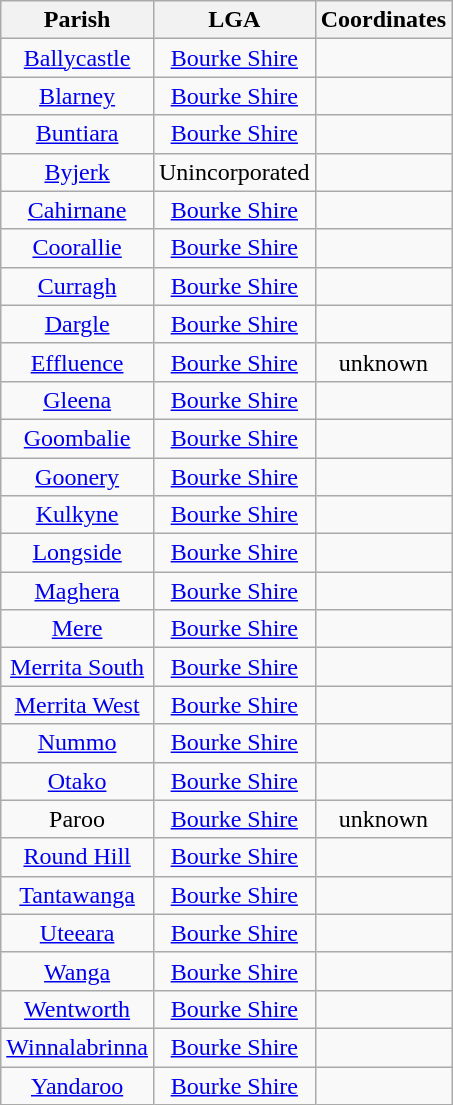<table class="wikitable" style="text-align:center">
<tr>
<th>Parish</th>
<th>LGA</th>
<th>Coordinates</th>
</tr>
<tr>
<td><a href='#'>Ballycastle</a></td>
<td><a href='#'>Bourke Shire</a></td>
<td></td>
</tr>
<tr>
<td><a href='#'>Blarney</a></td>
<td><a href='#'>Bourke Shire</a></td>
<td></td>
</tr>
<tr>
<td><a href='#'>Buntiara</a></td>
<td><a href='#'>Bourke Shire</a></td>
<td></td>
</tr>
<tr>
<td><a href='#'>Byjerk</a></td>
<td>Unincorporated</td>
<td></td>
</tr>
<tr>
<td><a href='#'>Cahirnane</a></td>
<td><a href='#'>Bourke Shire</a></td>
<td></td>
</tr>
<tr>
<td><a href='#'>Coorallie</a></td>
<td><a href='#'>Bourke Shire</a></td>
<td></td>
</tr>
<tr>
<td><a href='#'>Curragh</a></td>
<td><a href='#'>Bourke Shire</a></td>
<td></td>
</tr>
<tr>
<td><a href='#'>Dargle</a></td>
<td><a href='#'>Bourke Shire</a></td>
<td></td>
</tr>
<tr>
<td><a href='#'>Effluence</a></td>
<td><a href='#'>Bourke Shire</a></td>
<td>unknown</td>
</tr>
<tr>
<td><a href='#'>Gleena</a></td>
<td><a href='#'>Bourke Shire</a></td>
<td></td>
</tr>
<tr>
<td><a href='#'>Goombalie</a></td>
<td><a href='#'>Bourke Shire</a></td>
<td></td>
</tr>
<tr>
<td><a href='#'>Goonery</a></td>
<td><a href='#'>Bourke Shire</a></td>
<td></td>
</tr>
<tr>
<td><a href='#'>Kulkyne</a></td>
<td><a href='#'>Bourke Shire</a></td>
<td></td>
</tr>
<tr>
<td><a href='#'>Longside</a></td>
<td><a href='#'>Bourke Shire</a></td>
<td></td>
</tr>
<tr>
<td><a href='#'>Maghera</a></td>
<td><a href='#'>Bourke Shire</a></td>
<td></td>
</tr>
<tr>
<td><a href='#'>Mere</a></td>
<td><a href='#'>Bourke Shire</a></td>
<td></td>
</tr>
<tr>
<td><a href='#'>Merrita South</a></td>
<td><a href='#'>Bourke Shire</a></td>
<td></td>
</tr>
<tr>
<td><a href='#'>Merrita West</a></td>
<td><a href='#'>Bourke Shire</a></td>
<td></td>
</tr>
<tr>
<td><a href='#'>Nummo</a></td>
<td><a href='#'>Bourke Shire</a></td>
<td></td>
</tr>
<tr>
<td><a href='#'>Otako</a></td>
<td><a href='#'>Bourke Shire</a></td>
<td></td>
</tr>
<tr>
<td>Paroo</td>
<td><a href='#'>Bourke Shire</a></td>
<td>unknown</td>
</tr>
<tr>
<td><a href='#'>Round Hill</a></td>
<td><a href='#'>Bourke Shire</a></td>
<td></td>
</tr>
<tr>
<td><a href='#'>Tantawanga</a></td>
<td><a href='#'>Bourke Shire</a></td>
<td></td>
</tr>
<tr>
<td><a href='#'>Uteeara</a></td>
<td><a href='#'>Bourke Shire</a></td>
<td></td>
</tr>
<tr>
<td><a href='#'>Wanga</a></td>
<td><a href='#'>Bourke Shire</a></td>
<td></td>
</tr>
<tr>
<td><a href='#'>Wentworth</a></td>
<td><a href='#'>Bourke Shire</a></td>
<td></td>
</tr>
<tr>
<td><a href='#'>Winnalabrinna</a></td>
<td><a href='#'>Bourke Shire</a></td>
<td></td>
</tr>
<tr>
<td><a href='#'>Yandaroo</a></td>
<td><a href='#'>Bourke Shire</a></td>
<td></td>
</tr>
</table>
